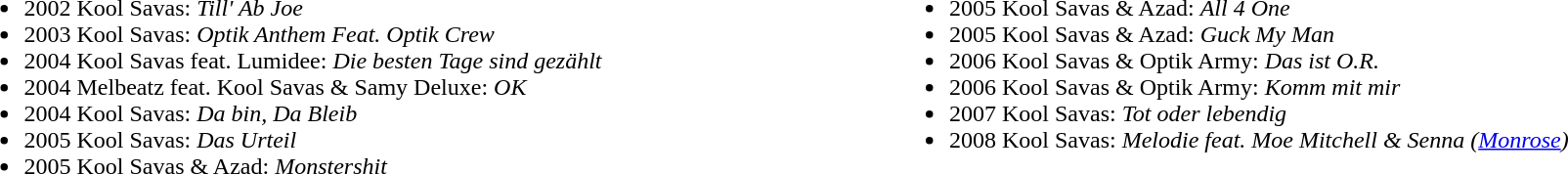<table border="0" width="100%">
<tr>
<td valign="top" width="50%"><br><ul><li>2002 Kool Savas:<em> Till' Ab Joe</em></li><li>2003 Kool Savas:<em> Optik Anthem Feat. Optik Crew</em></li><li>2004 Kool Savas feat. Lumidee: <em>Die besten Tage sind gezählt</em></li><li>2004 Melbeatz feat. Kool Savas & Samy Deluxe: <em>OK</em></li><li>2004 Kool Savas: <em>Da bin, Da Bleib</em></li><li>2005 Kool Savas: <em>Das Urteil</em></li><li>2005 Kool Savas & Azad: <em>Monstershit</em></li></ul></td>
<td valign="top" width="50%"><br><ul><li>2005 Kool Savas & Azad: <em>All 4 One</em></li><li>2005 Kool Savas & Azad: <em>Guck My Man</em></li><li>2006 Kool Savas & Optik Army: <em>Das ist O.R.</em></li><li>2006 Kool Savas & Optik Army: <em>Komm mit mir</em></li><li>2007 Kool Savas: <em>Tot oder lebendig</em></li><li>2008 Kool Savas: <em>Melodie feat. Moe Mitchell & Senna (<a href='#'>Monrose</a>)</em></li></ul></td>
</tr>
</table>
